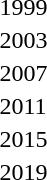<table>
<tr>
<td>1999</td>
<td></td>
<td></td>
<td></td>
</tr>
<tr>
<td>2003</td>
<td></td>
<td></td>
<td></td>
</tr>
<tr>
<td>2007</td>
<td></td>
<td></td>
<td></td>
</tr>
<tr>
<td>2011<br></td>
<td></td>
<td></td>
<td></td>
</tr>
<tr>
<td>2015<br></td>
<td></td>
<td></td>
<td></td>
</tr>
<tr>
<td>2019<br></td>
<td></td>
<td></td>
<td></td>
</tr>
</table>
